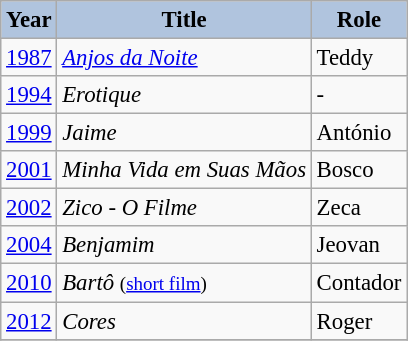<table class="wikitable" style="font-size:95%;">
<tr>
<th style="background:#B0C4DE;">Year</th>
<th style="background:#B0C4DE;">Title</th>
<th style="background:#B0C4DE;">Role</th>
</tr>
<tr>
<td><a href='#'>1987</a></td>
<td><em><a href='#'>Anjos da Noite</a></em></td>
<td>Teddy</td>
</tr>
<tr>
<td><a href='#'>1994</a></td>
<td><em>Erotique</em></td>
<td>-</td>
</tr>
<tr>
<td><a href='#'>1999</a></td>
<td><em>Jaime</em></td>
<td>António</td>
</tr>
<tr>
<td><a href='#'>2001</a></td>
<td><em>Minha Vida em Suas Mãos</em></td>
<td>Bosco</td>
</tr>
<tr>
<td><a href='#'>2002</a></td>
<td><em>Zico - O Filme</em></td>
<td>Zeca</td>
</tr>
<tr>
<td><a href='#'>2004</a></td>
<td><em>Benjamim</em></td>
<td>Jeovan</td>
</tr>
<tr>
<td><a href='#'>2010</a></td>
<td><em>Bartô</em> <small>(<a href='#'>short film</a>)</small></td>
<td>Contador</td>
</tr>
<tr>
<td><a href='#'>2012</a></td>
<td><em>Cores</em></td>
<td>Roger</td>
</tr>
<tr>
</tr>
</table>
